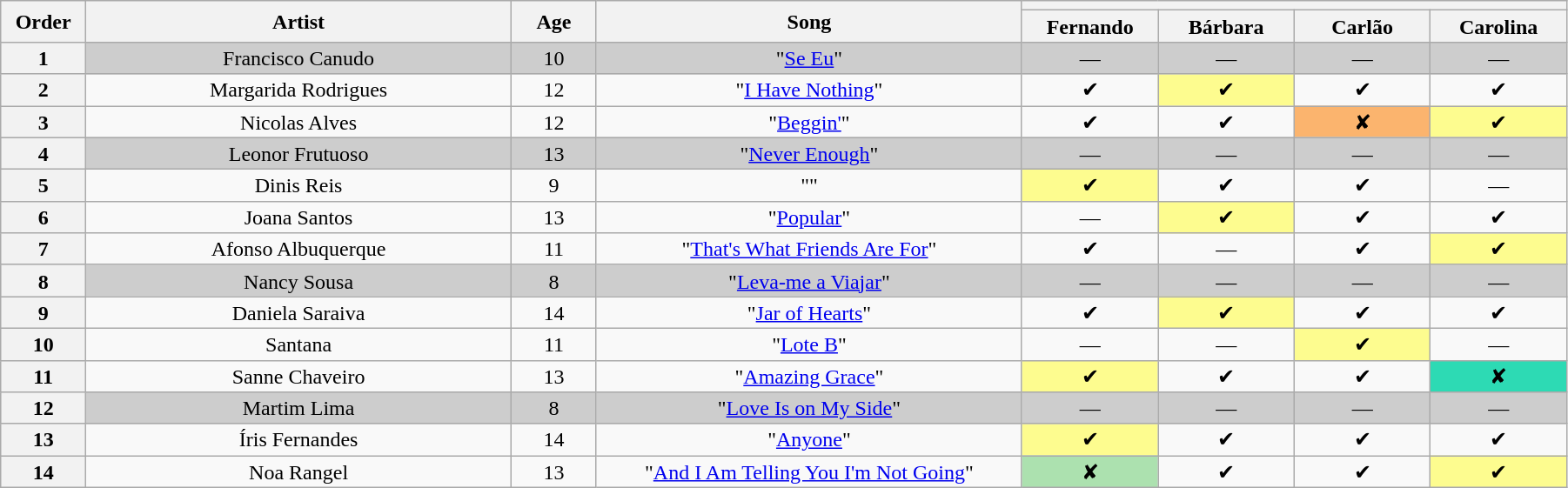<table class="wikitable" style="text-align:center; line-height:17px; width:95%">
<tr>
<th rowspan="2" width="05%">Order</th>
<th rowspan="2" width="25%">Artist</th>
<th rowspan="2" width="05%">Age</th>
<th rowspan="2" width="25%">Song</th>
<th colspan="4"></th>
</tr>
<tr>
<th width="08%">Fernando</th>
<th width="08%">Bárbara</th>
<th width="08%">Carlão</th>
<th width="08%">Carolina</th>
</tr>
<tr style="background:#cdcdcd">
<th>1</th>
<td>Francisco Canudo</td>
<td>10</td>
<td>"<a href='#'>Se Eu</a>"</td>
<td>—</td>
<td>—</td>
<td>—</td>
<td>—</td>
</tr>
<tr>
<th>2</th>
<td>Margarida Rodrigues</td>
<td>12</td>
<td>"<a href='#'>I Have Nothing</a>"</td>
<td>✔</td>
<td style="background:#fdfc8f">✔</td>
<td>✔</td>
<td>✔</td>
</tr>
<tr>
<th>3</th>
<td>Nicolas Alves</td>
<td>12</td>
<td>"<a href='#'>Beggin'</a>"</td>
<td>✔</td>
<td>✔</td>
<td style="background:#fbb46e">✘</td>
<td style="background:#fdfc8f">✔</td>
</tr>
<tr style="background:#cdcdcd">
<th>4</th>
<td>Leonor Frutuoso</td>
<td>13</td>
<td>"<a href='#'>Never Enough</a>"</td>
<td>—</td>
<td>—</td>
<td>—</td>
<td>—</td>
</tr>
<tr>
<th>5</th>
<td>Dinis Reis</td>
<td>9</td>
<td>""</td>
<td style="background:#fdfc8f">✔</td>
<td>✔</td>
<td>✔</td>
<td>—</td>
</tr>
<tr>
<th>6</th>
<td>Joana Santos</td>
<td>13</td>
<td>"<a href='#'>Popular</a>"</td>
<td>—</td>
<td style="background:#fdfc8f">✔</td>
<td>✔</td>
<td>✔</td>
</tr>
<tr>
<th>7</th>
<td>Afonso Albuquerque</td>
<td>11</td>
<td>"<a href='#'>That's What Friends Are For</a>"</td>
<td>✔</td>
<td>—</td>
<td>✔</td>
<td style="background:#fdfc8f">✔</td>
</tr>
<tr style="background:#cdcdcd">
<th>8</th>
<td>Nancy Sousa</td>
<td>8</td>
<td>"<a href='#'>Leva-me a Viajar</a>"</td>
<td>—</td>
<td>—</td>
<td>—</td>
<td>—</td>
</tr>
<tr>
<th>9</th>
<td>Daniela Saraiva</td>
<td>14</td>
<td>"<a href='#'>Jar of Hearts</a>"</td>
<td>✔</td>
<td style="background:#fdfc8f">✔</td>
<td>✔</td>
<td>✔</td>
</tr>
<tr>
<th>10</th>
<td>Santana</td>
<td>11</td>
<td>"<a href='#'>Lote B</a>"</td>
<td>—</td>
<td>—</td>
<td style="background:#fdfc8f">✔</td>
<td>—</td>
</tr>
<tr>
<th>11</th>
<td>Sanne Chaveiro</td>
<td>13</td>
<td>"<a href='#'>Amazing Grace</a>"</td>
<td style="background:#fdfc8f">✔</td>
<td>✔</td>
<td>✔</td>
<td style="background:#2ddab4">✘</td>
</tr>
<tr style="background:#cdcdcd">
<th>12</th>
<td>Martim Lima</td>
<td>8</td>
<td>"<a href='#'>Love Is on My Side</a>"</td>
<td>—</td>
<td>—</td>
<td>—</td>
<td>—</td>
</tr>
<tr>
<th>13</th>
<td>Íris Fernandes</td>
<td>14</td>
<td>"<a href='#'>Anyone</a>"</td>
<td style="background:#fdfc8f">✔</td>
<td>✔</td>
<td>✔</td>
<td>✔</td>
</tr>
<tr>
<th>14</th>
<td>Noa Rangel</td>
<td>13</td>
<td>"<a href='#'>And I Am Telling You I'm Not Going</a>"</td>
<td style="background:#ace1af">✘</td>
<td>✔</td>
<td>✔</td>
<td style="background:#fdfc8f">✔</td>
</tr>
</table>
